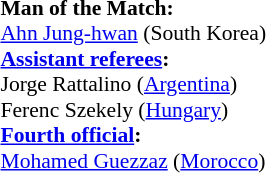<table width=100% style="font-size: 90%">
<tr>
<td><br><strong>Man of the Match:</strong>
<br><a href='#'>Ahn Jung-hwan</a> (South Korea)<br><strong><a href='#'>Assistant referees</a>:</strong>
<br>Jorge Rattalino (<a href='#'>Argentina</a>)
<br>Ferenc Szekely (<a href='#'>Hungary</a>)
<br><strong><a href='#'>Fourth official</a>:</strong>
<br><a href='#'>Mohamed Guezzaz</a> (<a href='#'>Morocco</a>)</td>
</tr>
</table>
